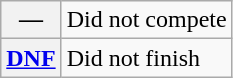<table class="wikitable">
<tr>
<th scope="row">—</th>
<td>Did not compete</td>
</tr>
<tr>
<th scope="row"><a href='#'>DNF</a></th>
<td>Did not finish</td>
</tr>
</table>
